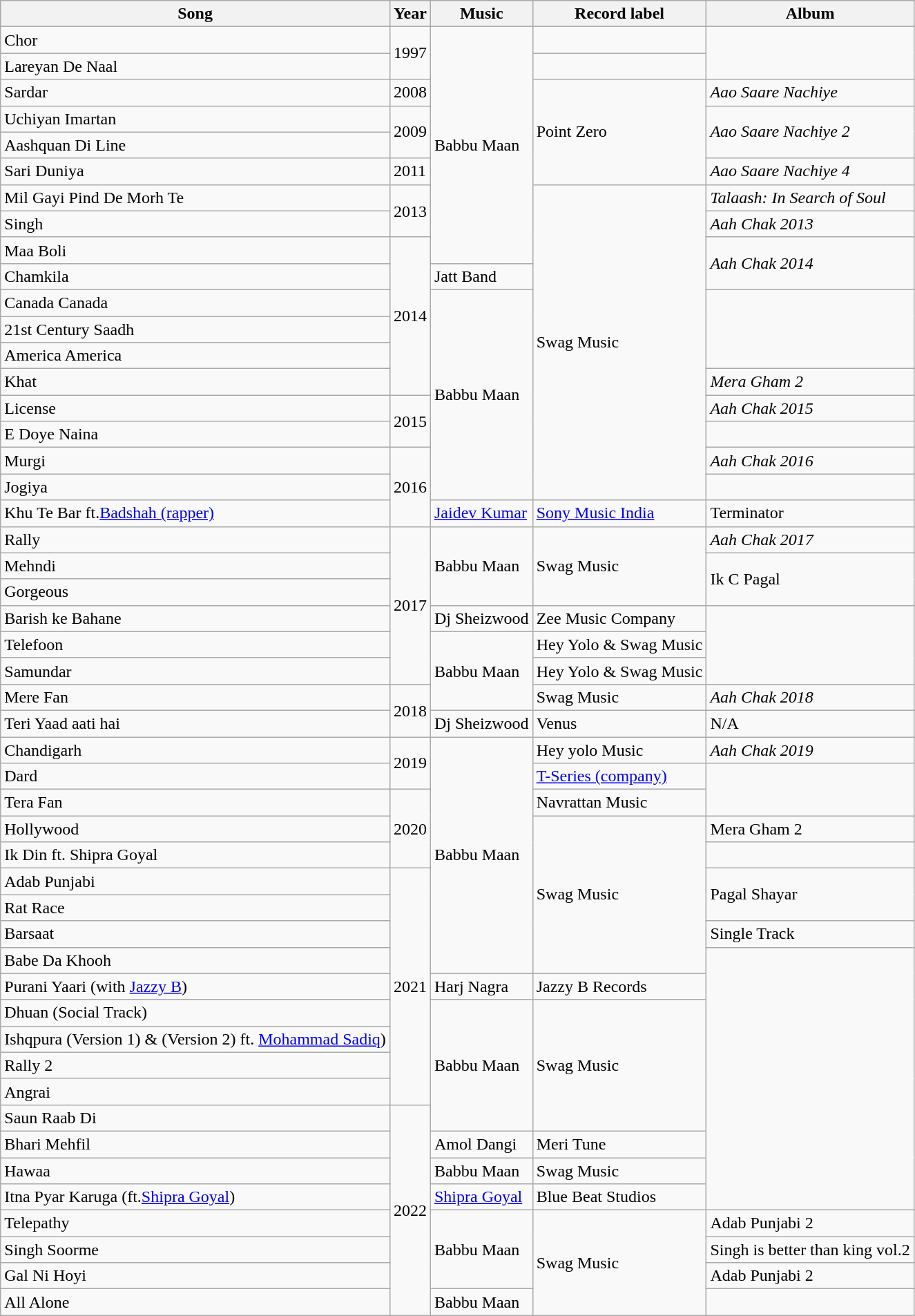<table class=wikitable>
<tr>
<th>Song</th>
<th>Year</th>
<th>Music</th>
<th>Record label</th>
<th>Album</th>
</tr>
<tr>
<td>Chor</td>
<td rowspan="2">1997</td>
<td rowspan="9">Babbu Maan</td>
<td></td>
<td rowspan="2"></td>
</tr>
<tr>
<td>Lareyan De Naal</td>
<td></td>
</tr>
<tr>
<td>Sardar</td>
<td>2008</td>
<td rowspan="4">Point Zero</td>
<td><em>Aao Saare Nachiye</em></td>
</tr>
<tr>
<td>Uchiyan Imartan</td>
<td rowspan="2">2009</td>
<td rowspan="2"><em>Aao Saare Nachiye 2</em></td>
</tr>
<tr>
<td>Aashquan Di Line</td>
</tr>
<tr>
<td>Sari Duniya</td>
<td>2011</td>
<td><em>Aao Saare Nachiye 4</em></td>
</tr>
<tr>
<td>Mil Gayi Pind De Morh Te</td>
<td rowspan="2">2013</td>
<td rowspan="12">Swag Music</td>
<td><em>Talaash: In Search of Soul</em></td>
</tr>
<tr>
<td>Singh</td>
<td><em>Aah Chak 2013</em></td>
</tr>
<tr>
<td>Maa Boli</td>
<td rowspan="6">2014</td>
<td rowspan="2"><em>Aah Chak 2014</em></td>
</tr>
<tr>
<td>Chamkila</td>
<td>Jatt Band</td>
</tr>
<tr>
<td>Canada Canada</td>
<td rowspan="8">Babbu Maan</td>
<td rowspan="3"></td>
</tr>
<tr>
<td>21st Century Saadh</td>
</tr>
<tr>
<td>America America</td>
</tr>
<tr>
<td>Khat</td>
<td><em>Mera Gham 2</em></td>
</tr>
<tr>
<td>License</td>
<td rowspan="2">2015</td>
<td><em>Aah Chak 2015</em></td>
</tr>
<tr>
<td>E Doye Naina</td>
<td></td>
</tr>
<tr>
<td>Murgi</td>
<td rowspan="3">2016</td>
<td><em>Aah Chak 2016</em></td>
</tr>
<tr>
<td>Jogiya</td>
<td></td>
</tr>
<tr>
<td>Khu Te Bar ft.<a href='#'>Badshah (rapper)</a></td>
<td><a href='#'>Jaidev Kumar</a></td>
<td><a href='#'>Sony Music India</a></td>
<td>Terminator</td>
</tr>
<tr>
<td>Rally</td>
<td rowspan="6">2017</td>
<td rowspan="3">Babbu Maan</td>
<td rowspan="3">Swag Music</td>
<td><em>Aah Chak 2017</em></td>
</tr>
<tr>
<td>Mehndi</td>
<td rowspan="2">Ik C Pagal</td>
</tr>
<tr>
<td>Gorgeous</td>
</tr>
<tr>
<td>Barish ke Bahane</td>
<td>Dj Sheizwood</td>
<td>Zee Music Company</td>
<td rowspan="3"></td>
</tr>
<tr>
<td>Telefoon</td>
<td rowspan="3">Babbu Maan</td>
<td>Hey Yolo & Swag Music</td>
</tr>
<tr>
<td>Samundar</td>
<td>Hey Yolo & Swag Music</td>
</tr>
<tr>
<td>Mere Fan</td>
<td rowspan="2">2018</td>
<td>Swag Music</td>
<td><em>Aah Chak 2018</em></td>
</tr>
<tr>
<td>Teri Yaad aati hai</td>
<td>Dj Sheizwood</td>
<td>Venus</td>
<td>N/A</td>
</tr>
<tr>
<td>Chandigarh</td>
<td rowspan="2">2019</td>
<td rowspan="9">Babbu Maan</td>
<td>Hey yolo Music</td>
<td><em>Aah Chak 2019</em></td>
</tr>
<tr>
<td>Dard</td>
<td><a href='#'>T-Series (company)</a></td>
<td rowspan="2"></td>
</tr>
<tr>
<td>Tera Fan</td>
<td rowspan="3">2020</td>
<td>Navrattan Music</td>
</tr>
<tr>
<td>Hollywood</td>
<td rowspan="6">Swag Music</td>
<td>Mera Gham 2</td>
</tr>
<tr>
<td>Ik Din ft. Shipra Goyal</td>
<td></td>
</tr>
<tr>
<td>Adab Punjabi</td>
<td rowspan="9">2021</td>
<td rowspan="2">Pagal Shayar</td>
</tr>
<tr>
<td>Rat Race</td>
</tr>
<tr>
<td>Barsaat</td>
<td>Single Track</td>
</tr>
<tr>
<td>Babe Da Khooh</td>
<td rowspan="10"></td>
</tr>
<tr>
<td>Purani Yaari (with <a href='#'>Jazzy B</a>)</td>
<td>Harj Nagra</td>
<td>Jazzy B Records</td>
</tr>
<tr>
<td>Dhuan (Social Track)</td>
<td rowspan="5">Babbu Maan</td>
<td rowspan="5">Swag Music</td>
</tr>
<tr>
<td>Ishqpura (Version 1) & (Version 2) ft. <a href='#'>Mohammad Sadiq</a>)</td>
</tr>
<tr>
<td>Rally 2</td>
</tr>
<tr>
<td>Angrai</td>
</tr>
<tr>
<td>Saun Raab Di</td>
<td rowspan="8">2022</td>
</tr>
<tr>
<td>Bhari Mehfil</td>
<td>Amol Dangi</td>
<td>Meri Tune</td>
</tr>
<tr>
<td>Hawaa</td>
<td>Babbu Maan</td>
<td>Swag Music</td>
</tr>
<tr>
<td>Itna Pyar Karuga (ft.<a href='#'>Shipra Goyal</a>)</td>
<td><a href='#'>Shipra Goyal</a></td>
<td>Blue Beat Studios</td>
</tr>
<tr>
<td>Telepathy</td>
<td rowspan="3">Babbu Maan</td>
<td rowspan="4">Swag Music</td>
<td>Adab Punjabi 2</td>
</tr>
<tr>
<td>Singh Soorme</td>
<td>Singh is better than king vol.2</td>
</tr>
<tr>
<td>Gal Ni Hoyi</td>
<td>Adab Punjabi 2</td>
</tr>
<tr>
<td>All Alone</td>
<td>Babbu Maan</td>
<td></td>
</tr>
</table>
